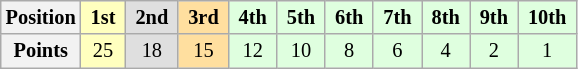<table class="wikitable" style="font-size:85%; text-align:center">
<tr>
<th>Position</th>
<td style="background:#ffffbf"> <strong>1st</strong> </td>
<td style="background:#dfdfdf"> <strong>2nd</strong> </td>
<td style="background:#ffdf9f"> <strong>3rd</strong> </td>
<td style="background:#dfffdf"> <strong>4th</strong> </td>
<td style="background:#dfffdf"> <strong>5th</strong> </td>
<td style="background:#dfffdf"> <strong>6th</strong> </td>
<td style="background:#dfffdf"> <strong>7th</strong> </td>
<td style="background:#dfffdf"> <strong>8th</strong> </td>
<td style="background:#dfffdf"> <strong>9th</strong> </td>
<td style="background:#dfffdf"> <strong>10th</strong> </td>
</tr>
<tr>
<th>Points</th>
<td style="background:#ffffbf">25</td>
<td style="background:#dfdfdf">18</td>
<td style="background:#ffdf9f">15</td>
<td style="background:#dfffdf">12</td>
<td style="background:#dfffdf">10</td>
<td style="background:#dfffdf">8</td>
<td style="background:#dfffdf">6</td>
<td style="background:#dfffdf">4</td>
<td style="background:#dfffdf">2</td>
<td style="background:#dfffdf">1</td>
</tr>
</table>
